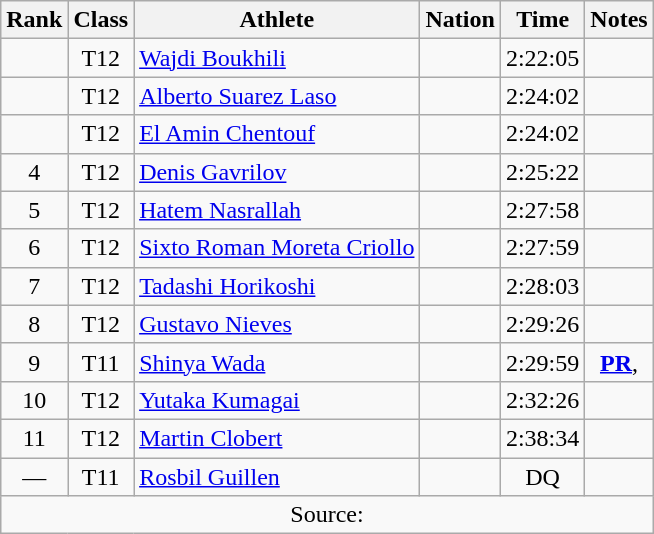<table class="wikitable sortable" style="text-align:center">
<tr>
<th scope="col">Rank</th>
<th scope="col">Class</th>
<th scope="col">Athlete</th>
<th scope="col">Nation</th>
<th scope="col">Time</th>
<th scope="col">Notes</th>
</tr>
<tr>
<td></td>
<td>T12</td>
<td align=left><a href='#'>Wajdi Boukhili</a></td>
<td align=left></td>
<td>2:22:05</td>
<td></td>
</tr>
<tr>
<td></td>
<td>T12</td>
<td align=left><a href='#'>Alberto Suarez Laso</a></td>
<td align=left></td>
<td>2:24:02</td>
<td></td>
</tr>
<tr>
<td></td>
<td>T12</td>
<td align=left><a href='#'>El Amin Chentouf</a></td>
<td align=left></td>
<td>2:24:02</td>
<td></td>
</tr>
<tr>
<td>4</td>
<td>T12</td>
<td align=left><a href='#'>Denis Gavrilov</a></td>
<td align=left></td>
<td>2:25:22</td>
<td></td>
</tr>
<tr>
<td>5</td>
<td>T12</td>
<td align=left><a href='#'>Hatem Nasrallah</a></td>
<td align=left></td>
<td>2:27:58</td>
<td></td>
</tr>
<tr>
<td>6</td>
<td>T12</td>
<td align=left><a href='#'>Sixto Roman Moreta Criollo</a></td>
<td align=left></td>
<td>2:27:59</td>
<td></td>
</tr>
<tr>
<td>7</td>
<td>T12</td>
<td align=left><a href='#'>Tadashi Horikoshi</a></td>
<td align=left></td>
<td>2:28:03</td>
<td></td>
</tr>
<tr>
<td>8</td>
<td>T12</td>
<td align=left><a href='#'>Gustavo Nieves</a></td>
<td align=left></td>
<td>2:29:26</td>
<td></td>
</tr>
<tr>
<td>9</td>
<td>T11</td>
<td align=left><a href='#'>Shinya Wada</a></td>
<td align=left></td>
<td>2:29:59</td>
<td><strong><a href='#'>PR</a></strong>, </td>
</tr>
<tr>
<td>10</td>
<td>T12</td>
<td align=left><a href='#'>Yutaka Kumagai</a></td>
<td align=left></td>
<td>2:32:26</td>
<td></td>
</tr>
<tr>
<td>11</td>
<td>T12</td>
<td align=left><a href='#'>Martin Clobert</a></td>
<td align=left></td>
<td>2:38:34</td>
<td></td>
</tr>
<tr>
<td>—</td>
<td>T11</td>
<td align=left><a href='#'>Rosbil Guillen</a></td>
<td align=left></td>
<td>DQ</td>
<td></td>
</tr>
<tr class="sortbottom">
<td colspan="6">Source:</td>
</tr>
</table>
